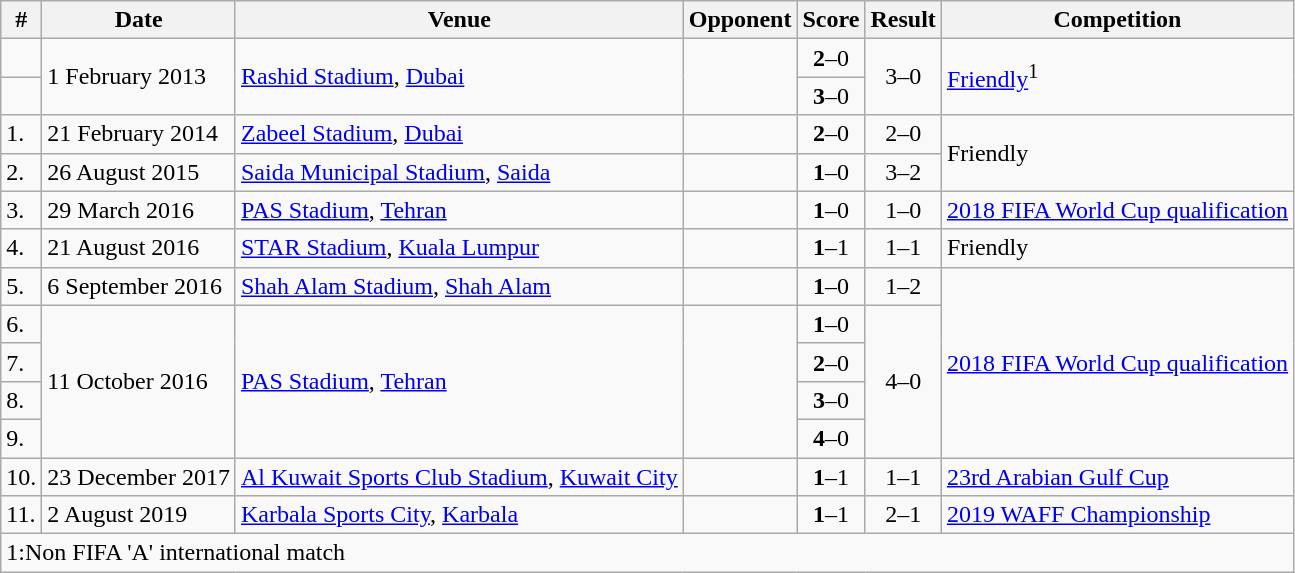<table class="wikitable" plainrowheaders sortable" style="font-size:100%">
<tr>
<th>#</th>
<th>Date</th>
<th>Venue</th>
<th>Opponent</th>
<th>Score</th>
<th>Result</th>
<th>Competition</th>
</tr>
<tr>
<td></td>
<td rowspan=2>1 February 2013</td>
<td rowspan=2><a href='#'>Rashid Stadium</a>, <a href='#'>Dubai</a></td>
<td rowspan=2></td>
<td align=center><strong>2</strong>–0</td>
<td rowspan=2 align=center>3–0</td>
<td rowspan="2"><a href='#'>Friendly</a><sup>1</sup></td>
</tr>
<tr>
<td></td>
<td align=center><strong>3</strong>–0</td>
</tr>
<tr>
<td>1.</td>
<td>21 February 2014</td>
<td><a href='#'>Zabeel Stadium</a>, <a href='#'>Dubai</a></td>
<td></td>
<td align=center><strong>2</strong>–0</td>
<td align=center>2–0</td>
<td rowspan="2">Friendly</td>
</tr>
<tr>
<td>2.</td>
<td>26 August 2015</td>
<td><a href='#'>Saida Municipal Stadium</a>, <a href='#'>Saida</a></td>
<td></td>
<td align=center><strong>1</strong>–0</td>
<td align=center>3–2</td>
</tr>
<tr>
<td>3.</td>
<td>29 March 2016</td>
<td><a href='#'>PAS Stadium</a>, <a href='#'>Tehran</a></td>
<td></td>
<td align=center><strong>1</strong>–0</td>
<td align=center>1–0</td>
<td><a href='#'>2018 FIFA World Cup qualification</a></td>
</tr>
<tr>
<td>4.</td>
<td>21 August 2016</td>
<td><a href='#'>STAR Stadium</a>, <a href='#'>Kuala Lumpur</a></td>
<td></td>
<td align=center><strong>1</strong>–1</td>
<td align=center>1–1</td>
<td>Friendly</td>
</tr>
<tr>
<td>5.</td>
<td>6 September 2016</td>
<td><a href='#'>Shah Alam Stadium</a>, <a href='#'>Shah Alam</a></td>
<td></td>
<td align=center><strong>1</strong>–0</td>
<td align=center>1–2</td>
<td rowspan=5><a href='#'>2018 FIFA World Cup qualification</a></td>
</tr>
<tr>
<td>6.</td>
<td rowspan=4>11 October 2016</td>
<td rowspan=4><a href='#'>PAS Stadium</a>, <a href='#'>Tehran</a></td>
<td rowspan=4></td>
<td align=center><strong>1</strong>–0</td>
<td rowspan=4 align=center>4–0</td>
</tr>
<tr>
<td>7.</td>
<td align=center><strong>2</strong>–0</td>
</tr>
<tr>
<td>8.</td>
<td align=center><strong>3</strong>–0</td>
</tr>
<tr>
<td>9.</td>
<td align=center><strong>4</strong>–0</td>
</tr>
<tr>
<td>10.</td>
<td>23 December 2017</td>
<td><a href='#'>Al Kuwait Sports Club Stadium</a>, <a href='#'>Kuwait City</a></td>
<td></td>
<td align=center><strong>1</strong>–1</td>
<td align=center>1–1</td>
<td><a href='#'>23rd Arabian Gulf Cup</a></td>
</tr>
<tr>
<td>11.</td>
<td>2 August 2019</td>
<td><a href='#'>Karbala Sports City</a>, <a href='#'>Karbala</a></td>
<td></td>
<td align=center><strong>1</strong>–1</td>
<td align=center>2–1</td>
<td><a href='#'>2019 WAFF Championship</a></td>
</tr>
<tr>
<td colspan=7 align=left>1:Non FIFA 'A' international match</td>
</tr>
</table>
